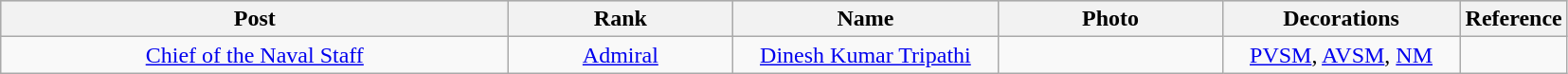<table class="wikitable" style="text-align:center">
<tr style="background:#cccccc">
<th scope="col" style="width: 350px;">Post</th>
<th scope="col" style="width: 150px;">Rank</th>
<th scope="col" style="width: 180px;">Name</th>
<th scope="col" style="width: 150px;">Photo</th>
<th scope="col" style="width: 160px;">Decorations</th>
<th scope="col" style="width: 5px;">Reference</th>
</tr>
<tr>
<td><a href='#'>Chief of the Naval Staff</a></td>
<td><a href='#'>Admiral</a></td>
<td><a href='#'>Dinesh Kumar Tripathi</a></td>
<td></td>
<td><a href='#'>PVSM</a>, <a href='#'>AVSM</a>, <a href='#'>NM</a></td>
<td></td>
</tr>
</table>
